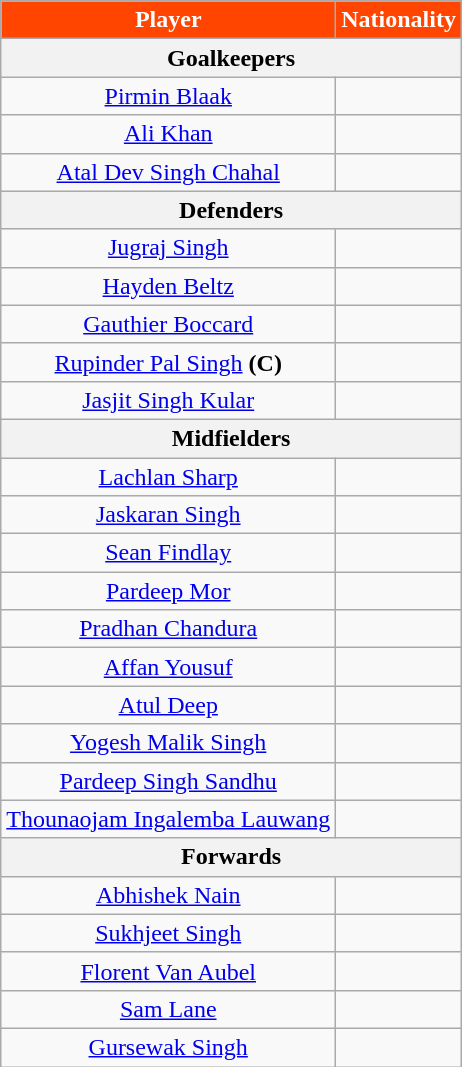<table class="wikitable" style="text-align:center;">
<tr>
<th style="background: #FF4500; color:#FFFFFF">Player</th>
<th style="background: #FF4500; color:#FFFFFF">Nationality</th>
</tr>
<tr>
<th colspan=3>Goalkeepers</th>
</tr>
<tr>
<td><a href='#'>Pirmin Blaak</a></td>
<td></td>
</tr>
<tr>
<td><a href='#'>Ali Khan</a></td>
<td></td>
</tr>
<tr>
<td><a href='#'>Atal Dev Singh Chahal</a></td>
<td></td>
</tr>
<tr>
<th colspan=3>Defenders</th>
</tr>
<tr>
<td><a href='#'>Jugraj Singh</a></td>
<td></td>
</tr>
<tr>
<td><a href='#'>Hayden Beltz</a></td>
<td></td>
</tr>
<tr>
<td><a href='#'>Gauthier Boccard</a></td>
<td></td>
</tr>
<tr>
<td><a href='#'>Rupinder Pal Singh</a> <strong>(C)</strong></td>
<td></td>
</tr>
<tr>
<td><a href='#'>Jasjit Singh Kular</a></td>
<td></td>
</tr>
<tr>
<th colspan=3>Midfielders</th>
</tr>
<tr>
<td><a href='#'>Lachlan Sharp</a></td>
<td></td>
</tr>
<tr>
<td><a href='#'>Jaskaran Singh</a></td>
<td></td>
</tr>
<tr>
<td><a href='#'>Sean Findlay</a></td>
<td></td>
</tr>
<tr>
<td><a href='#'>Pardeep Mor</a></td>
<td></td>
</tr>
<tr>
<td><a href='#'>Pradhan Chandura</a></td>
<td></td>
</tr>
<tr>
<td><a href='#'>Affan Yousuf</a></td>
<td></td>
</tr>
<tr>
<td><a href='#'>Atul Deep</a></td>
<td></td>
</tr>
<tr>
<td><a href='#'>Yogesh Malik Singh</a></td>
<td></td>
</tr>
<tr>
<td><a href='#'>Pardeep Singh Sandhu</a></td>
<td></td>
</tr>
<tr>
<td><a href='#'>Thounaojam Ingalemba Lauwang</a></td>
<td></td>
</tr>
<tr>
<th colspan=3>Forwards</th>
</tr>
<tr>
<td><a href='#'>Abhishek Nain</a></td>
<td></td>
</tr>
<tr>
<td><a href='#'>Sukhjeet Singh</a></td>
<td></td>
</tr>
<tr>
<td><a href='#'>Florent Van Aubel</a></td>
<td></td>
</tr>
<tr>
<td><a href='#'>Sam Lane</a></td>
<td></td>
</tr>
<tr>
<td><a href='#'>Gursewak Singh</a></td>
<td></td>
</tr>
</table>
